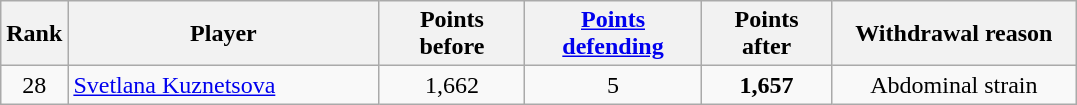<table class="wikitable sortable" style="text-align:center;">
<tr>
<th style="width:30px;">Rank</th>
<th style="width:200px;">Player</th>
<th style="width:90px;">Points <br>before</th>
<th style="width:110px;"><a href='#'>Points <br>defending</a></th>
<th style="width:80px;">Points <br>after</th>
<th style="width:155px;">Withdrawal reason</th>
</tr>
<tr>
<td>28</td>
<td style="text-align:left;"> <a href='#'>Svetlana Kuznetsova</a></td>
<td>1,662</td>
<td>5</td>
<td><strong>1,657</strong></td>
<td>Abdominal strain</td>
</tr>
</table>
